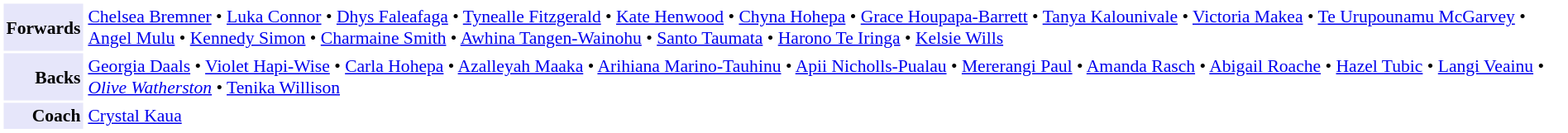<table cellpadding="2" style="border: 1px solid white; font-size:90%;">
<tr>
<td style="text-align:right;" bgcolor="lavender"><strong>Forwards</strong></td>
<td style="text-align:left;"><a href='#'>Chelsea Bremner</a> • <a href='#'>Luka Connor</a> • <a href='#'>Dhys Faleafaga</a> • <a href='#'>Tynealle Fitzgerald</a> • <a href='#'>Kate Henwood</a> • <a href='#'>Chyna Hohepa</a> • <a href='#'>Grace Houpapa-Barrett</a> • <a href='#'>Tanya Kalounivale</a> • <a href='#'>Victoria Makea</a> • <a href='#'>Te Urupounamu McGarvey</a> • <a href='#'>Angel Mulu</a> • <a href='#'>Kennedy Simon</a> • <a href='#'>Charmaine Smith</a> • <a href='#'>Awhina Tangen-Wainohu</a> • <a href='#'>Santo Taumata</a> • <a href='#'>Harono Te Iringa</a> • <a href='#'>Kelsie Wills</a></td>
</tr>
<tr>
<td style="text-align:right;" bgcolor="lavender"><strong>Backs</strong></td>
<td style="text-align:left;"><a href='#'>Georgia Daals</a> • <a href='#'>Violet Hapi-Wise</a> • <a href='#'>Carla Hohepa</a> • <a href='#'>Azalleyah Maaka</a> • <a href='#'>Arihiana Marino-Tauhinu</a> • <a href='#'>Apii Nicholls-Pualau</a> • <a href='#'>Mererangi Paul</a> • <a href='#'>Amanda Rasch</a> • <a href='#'>Abigail Roache</a> • <a href='#'>Hazel Tubic</a> • <a href='#'>Langi Veainu</a> • <em><a href='#'>Olive Watherston</a></em> • <a href='#'>Tenika Willison</a></td>
</tr>
<tr>
<td style="text-align:right;" bgcolor="lavender"><strong>Coach</strong></td>
<td style="text-align:left;"><a href='#'>Crystal Kaua</a></td>
</tr>
</table>
